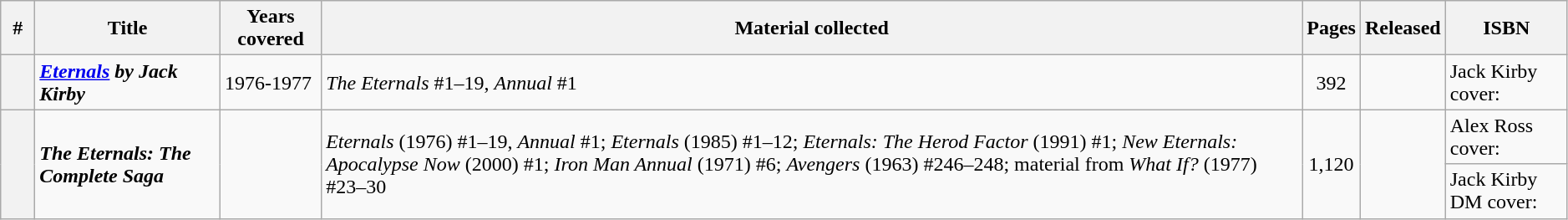<table class="wikitable sortable" width="99%">
<tr>
<th class="unsortable" width="20px">#</th>
<th>Title</th>
<th>Years covered</th>
<th class="unsortable">Material collected</th>
<th>Pages</th>
<th>Released</th>
<th class="unsortable">ISBN</th>
</tr>
<tr>
<th style="background-color: light grey;"></th>
<td><strong><em><a href='#'>Eternals</a> by Jack Kirby</em></strong></td>
<td>1976-1977</td>
<td><em>The Eternals</em> #1–19, <em>Annual</em> #1</td>
<td style="text-align: center;">392</td>
<td></td>
<td>Jack Kirby cover: </td>
</tr>
<tr>
<th rowspan="2" style="background-color: light grey;"></th>
<td rowspan="2"><strong><em>The Eternals: The Complete Saga</em></strong></td>
<td rowspan="2"></td>
<td rowspan="2"><em>Eternals</em> (1976) #1–19, <em>Annual</em> #1; <em>Eternals</em> (1985) #1–12; <em>Eternals: The Herod Factor</em> (1991) #1; <em>New Eternals: Apocalypse Now</em> (2000) #1; <em>Iron Man Annual</em> (1971) #6; <em>Avengers</em> (1963) #246–248; material from <em>What If?</em> (1977) #23–30</td>
<td rowspan="2" style="text-align: center;">1,120</td>
<td rowspan="2"></td>
<td>Alex Ross cover: </td>
</tr>
<tr>
<td>Jack Kirby DM cover: </td>
</tr>
</table>
